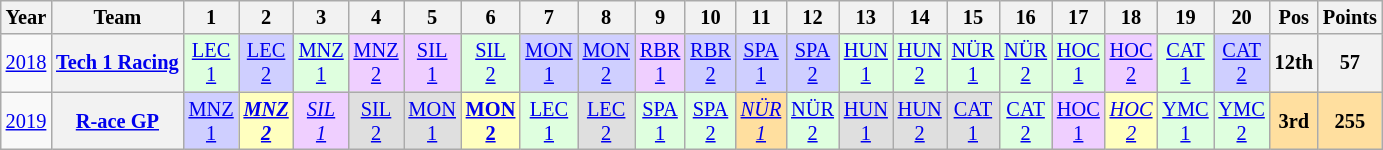<table class="wikitable" style="text-align:center; font-size:85%">
<tr>
<th>Year</th>
<th>Team</th>
<th>1</th>
<th>2</th>
<th>3</th>
<th>4</th>
<th>5</th>
<th>6</th>
<th>7</th>
<th>8</th>
<th>9</th>
<th>10</th>
<th>11</th>
<th>12</th>
<th>13</th>
<th>14</th>
<th>15</th>
<th>16</th>
<th>17</th>
<th>18</th>
<th>19</th>
<th>20</th>
<th>Pos</th>
<th>Points</th>
</tr>
<tr>
<td><a href='#'>2018</a></td>
<th nowrap><a href='#'>Tech 1 Racing</a></th>
<td style="background:#DFFFDF;"><a href='#'>LEC<br>1</a><br></td>
<td style="background:#CFCFFF;"><a href='#'>LEC<br>2</a><br></td>
<td style="background:#DFFFDF;"><a href='#'>MNZ<br>1</a><br></td>
<td style="background:#EFCFFF;"><a href='#'>MNZ<br>2</a><br></td>
<td style="background:#EFCFFF;"><a href='#'>SIL<br>1</a><br></td>
<td style="background:#DFFFDF;"><a href='#'>SIL<br>2</a><br></td>
<td style="background:#CFCFFF;"><a href='#'>MON<br>1</a><br></td>
<td style="background:#CFCFFF;"><a href='#'>MON<br>2</a><br></td>
<td style="background:#EFCFFF;"><a href='#'>RBR<br>1</a><br></td>
<td style="background:#CFCFFF;"><a href='#'>RBR<br>2</a><br></td>
<td style="background:#CFCFFF;"><a href='#'>SPA<br>1</a><br></td>
<td style="background:#CFCFFF;"><a href='#'>SPA<br>2</a><br></td>
<td style="background:#DFFFDF;"><a href='#'>HUN<br>1</a><br></td>
<td style="background:#DFFFDF;"><a href='#'>HUN<br>2</a><br></td>
<td style="background:#DFFFDF;"><a href='#'>NÜR<br>1</a><br></td>
<td style="background:#DFFFDF;"><a href='#'>NÜR<br>2</a><br></td>
<td style="background:#DFFFDF;"><a href='#'>HOC<br>1</a><br></td>
<td style="background:#EFCFFF;"><a href='#'>HOC<br>2</a><br></td>
<td style="background:#DFFFDF;"><a href='#'>CAT<br>1</a><br></td>
<td style="background:#CFCFFF;"><a href='#'>CAT<br>2</a><br></td>
<th>12th</th>
<th>57</th>
</tr>
<tr>
<td><a href='#'>2019</a></td>
<th nowrap><a href='#'>R-ace GP</a></th>
<td style="background:#CFCFFF;"><a href='#'>MNZ<br>1</a><br></td>
<td style="background:#FFFFBF;"><strong><em><a href='#'>MNZ<br>2</a></em></strong><br></td>
<td style="background:#EFCFFF;"><em><a href='#'>SIL<br>1</a></em><br></td>
<td style="background:#DFDFDF;"><a href='#'>SIL<br>2</a><br></td>
<td style="background:#DFDFDF;"><a href='#'>MON<br>1</a><br></td>
<td style="background:#FFFFBF;"><strong><a href='#'>MON<br>2</a></strong><br></td>
<td style="background:#DFFFDF;"><a href='#'>LEC<br>1</a><br></td>
<td style="background:#DFDFDF;"><a href='#'>LEC<br>2</a><br></td>
<td style="background:#DFFFDF;"><a href='#'>SPA<br>1</a><br></td>
<td style="background:#DFFFDF;"><a href='#'>SPA<br>2</a><br></td>
<td style="background:#FFDF9F;"><em><a href='#'>NÜR<br>1</a></em><br></td>
<td style="background:#DFFFDF;"><a href='#'>NÜR<br>2</a><br></td>
<td style="background:#DFDFDF;"><a href='#'>HUN<br>1</a><br></td>
<td style="background:#DFDFDF;"><a href='#'>HUN<br>2</a><br></td>
<td style="background:#DFDFDF;"><a href='#'>CAT<br>1</a><br></td>
<td style="background:#DFFFDF;"><a href='#'>CAT<br>2</a><br></td>
<td style="background:#EFCFFF;"><a href='#'>HOC<br>1</a><br></td>
<td style="background:#FFFFBF;"><em><a href='#'>HOC<br>2</a></em><br></td>
<td style="background:#DFFFDF;"><a href='#'>YMC<br>1</a><br></td>
<td style="background:#DFFFDF;"><a href='#'>YMC<br>2</a><br></td>
<th style="background:#FFDF9F;">3rd</th>
<th style="background:#FFDF9F;">255</th>
</tr>
</table>
